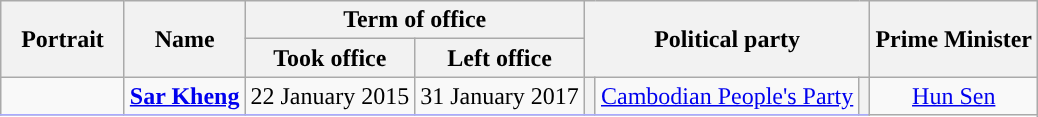<table class="wikitable" style="text-align:center; border:1px #AAAAFF solid">
<tr>
<th width="75px" rowspan="2">Portrait</th>
<th rowspan="2">Name</th>
<th colspan="2">Term of office</th>
<th rowspan="2" colspan="3">Political party</th>
<th rowspan="2">Prime Minister</th>
</tr>
<tr>
<th>Took office</th>
<th>Left office</th>
</tr>
<tr>
<td></td>
<td><strong><a href='#'>Sar Kheng</a></strong></td>
<td>22 January 2015</td>
<td>31 January 2017</td>
<th style="background: "></th>
<td><a href='#'>Cambodian People's Party</a></td>
<th style="background: "></th>
<td rowspan="3"><a href='#'>Hun Sen</a></td>
</tr>
<tr>
</tr>
</table>
